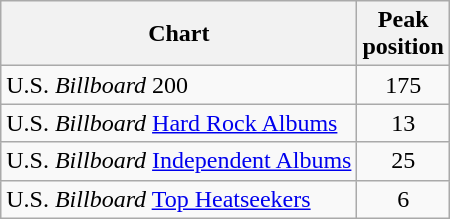<table class="wikitable sortable">
<tr>
<th>Chart</th>
<th>Peak<br>position</th>
</tr>
<tr>
<td>U.S. <em>Billboard</em> 200</td>
<td align="center">175</td>
</tr>
<tr>
<td>U.S. <em>Billboard</em> <a href='#'>Hard Rock Albums</a></td>
<td align="center">13</td>
</tr>
<tr>
<td>U.S. <em>Billboard</em> <a href='#'>Independent Albums</a></td>
<td align="center">25</td>
</tr>
<tr>
<td>U.S. <em>Billboard</em> <a href='#'>Top Heatseekers</a></td>
<td align="center">6</td>
</tr>
</table>
